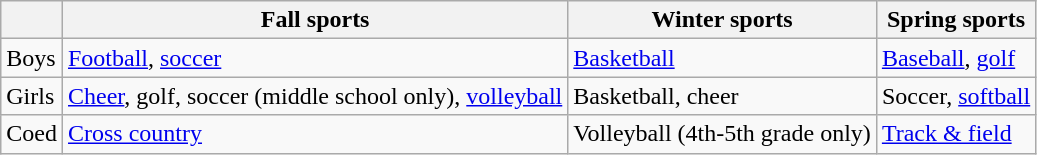<table class="wikitable">
<tr>
<th></th>
<th>Fall sports</th>
<th>Winter sports</th>
<th>Spring sports</th>
</tr>
<tr>
<td>Boys</td>
<td><a href='#'>Football</a>, <a href='#'>soccer</a></td>
<td><a href='#'>Basketball</a></td>
<td><a href='#'>Baseball</a>, <a href='#'>golf</a></td>
</tr>
<tr>
<td>Girls</td>
<td><a href='#'>Cheer</a>, golf, soccer (middle school only), <a href='#'>volleyball</a></td>
<td>Basketball, cheer</td>
<td>Soccer, <a href='#'>softball</a></td>
</tr>
<tr>
<td>Coed</td>
<td><a href='#'>Cross country</a></td>
<td>Volleyball (4th-5th grade only)</td>
<td><a href='#'>Track & field</a></td>
</tr>
</table>
